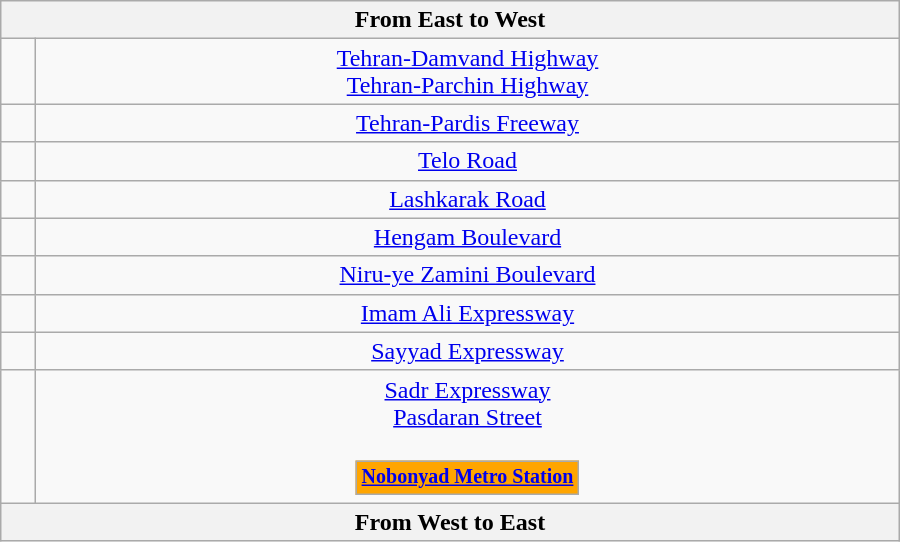<table class="wikitable" style="text-align:center" width="600px">
<tr>
<th text-align="center" colspan="3"> From East to West </th>
</tr>
<tr>
<td><br></td>
<td> <a href='#'>Tehran-Damvand Highway</a><br> <a href='#'>Tehran-Parchin Highway</a></td>
</tr>
<tr>
<td></td>
<td> <a href='#'>Tehran-Pardis Freeway</a></td>
</tr>
<tr>
<td></td>
<td> <a href='#'>Telo Road</a></td>
</tr>
<tr>
<td></td>
<td> <a href='#'>Lashkarak Road</a></td>
</tr>
<tr>
<td></td>
<td> <a href='#'>Hengam Boulevard</a></td>
</tr>
<tr>
<td></td>
<td> <a href='#'>Niru-ye Zamini Boulevard</a></td>
</tr>
<tr>
<td></td>
<td> <a href='#'>Imam Ali Expressway</a></td>
</tr>
<tr>
<td></td>
<td> <a href='#'>Sayyad Expressway</a></td>
</tr>
<tr align="center">
<td><br></td>
<td> <a href='#'>Sadr Expressway</a><br> <a href='#'>Pasdaran Street</a><br><br><table border=0>
<tr size=40>
<td bgcolor="#FF A5 00" style="font-size: 10pt; color: "#000000"" align=center> <strong><a href='#'><span>Nobonyad Metro Station</span></a></strong></td>
</tr>
</table>
</td>
</tr>
<tr>
<th text-align="center" colspan="3"> From West to East </th>
</tr>
</table>
